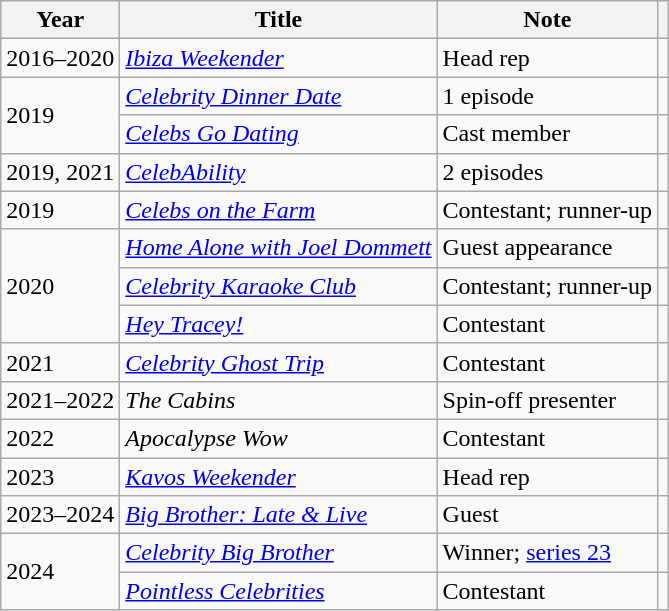<table class="wikitable">
<tr>
<th>Year</th>
<th>Title</th>
<th>Note</th>
<th></th>
</tr>
<tr>
<td>2016–2020</td>
<td><em><a href='#'>Ibiza Weekender</a></em></td>
<td>Head rep</td>
<td></td>
</tr>
<tr>
<td rowspan="2">2019</td>
<td><em><a href='#'>Celebrity Dinner Date</a></em></td>
<td>1 episode</td>
<td></td>
</tr>
<tr>
<td><em><a href='#'>Celebs Go Dating</a></em></td>
<td>Cast member</td>
<td></td>
</tr>
<tr>
<td>2019, 2021</td>
<td><em><a href='#'>CelebAbility</a></em></td>
<td>2 episodes</td>
<td></td>
</tr>
<tr>
<td>2019</td>
<td><em><a href='#'>Celebs on the Farm</a></em></td>
<td>Contestant; runner-up</td>
<td></td>
</tr>
<tr>
<td rowspan="3">2020</td>
<td><em><a href='#'>Home Alone with Joel Dommett</a></em></td>
<td>Guest appearance</td>
<td></td>
</tr>
<tr>
<td><em><a href='#'>Celebrity Karaoke Club</a></em></td>
<td>Contestant; runner-up</td>
<td></td>
</tr>
<tr>
<td><em><a href='#'>Hey Tracey!</a></em></td>
<td>Contestant</td>
<td></td>
</tr>
<tr>
<td>2021</td>
<td><em><a href='#'>Celebrity Ghost Trip</a></em></td>
<td>Contestant</td>
<td></td>
</tr>
<tr>
<td>2021–2022</td>
<td><em>The Cabins</em></td>
<td>Spin-off presenter</td>
<td></td>
</tr>
<tr>
<td>2022</td>
<td><em>Apocalypse Wow</em></td>
<td>Contestant</td>
<td></td>
</tr>
<tr>
<td>2023</td>
<td><em><a href='#'>Kavos Weekender</a></em></td>
<td>Head rep</td>
<td></td>
</tr>
<tr>
<td>2023–2024</td>
<td><em><a href='#'>Big Brother: Late & Live</a></em></td>
<td>Guest</td>
<td></td>
</tr>
<tr>
<td rowspan="2">2024</td>
<td><em><a href='#'>Celebrity Big Brother</a></em></td>
<td>Winner; <a href='#'>series 23</a></td>
<td></td>
</tr>
<tr>
<td><em><a href='#'>Pointless Celebrities</a></em></td>
<td>Contestant</td>
<td></td>
</tr>
</table>
